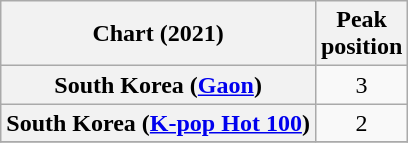<table class="wikitable sortable plainrowheaders" style="text-align:center">
<tr>
<th scope="col">Chart (2021)</th>
<th scope="col">Peak<br>position</th>
</tr>
<tr>
<th scope="row">South Korea (<a href='#'>Gaon</a>)</th>
<td>3</td>
</tr>
<tr>
<th scope="row">South Korea (<a href='#'>K-pop Hot 100</a>)</th>
<td>2</td>
</tr>
<tr>
</tr>
</table>
